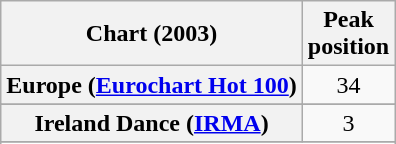<table class="wikitable sortable plainrowheaders" style="text-align:center">
<tr>
<th>Chart (2003)</th>
<th>Peak<br>position</th>
</tr>
<tr>
<th scope="row">Europe (<a href='#'>Eurochart Hot 100</a>)</th>
<td>34</td>
</tr>
<tr>
</tr>
<tr>
<th scope="row">Ireland Dance (<a href='#'>IRMA</a>)</th>
<td>3</td>
</tr>
<tr>
</tr>
<tr>
</tr>
<tr>
</tr>
</table>
